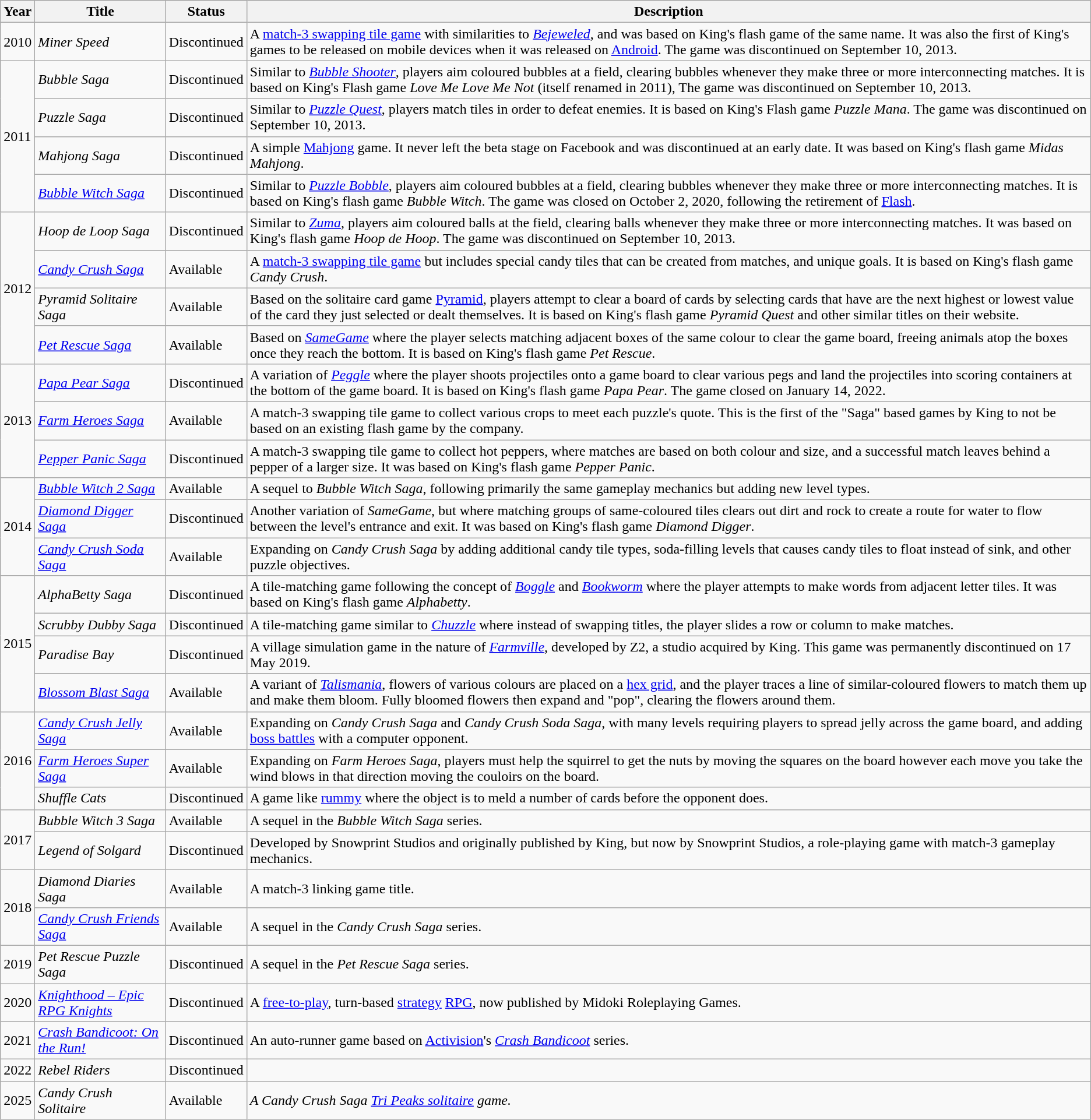<table class="wikitable sortable">
<tr>
<th>Year</th>
<th>Title</th>
<th>Status</th>
<th>Description</th>
</tr>
<tr>
<td>2010</td>
<td><em>Miner Speed</em></td>
<td>Discontinued</td>
<td>A <a href='#'>match-3 swapping tile game</a> with similarities to <em><a href='#'>Bejeweled</a></em>, and was based on King's flash game of the same name. It was also the first of King's games to be released on mobile devices when it was released on <a href='#'>Android</a>. The game was discontinued on September 10, 2013.</td>
</tr>
<tr>
<td rowspan="4">2011</td>
<td><em>Bubble Saga</em></td>
<td>Discontinued</td>
<td>Similar to <em><a href='#'>Bubble Shooter</a></em>, players aim coloured bubbles at a field, clearing bubbles whenever they make three or more interconnecting matches. It is based on King's Flash game <em>Love Me Love Me Not</em> (itself renamed in 2011), The game was discontinued on September 10, 2013.</td>
</tr>
<tr>
<td><em>Puzzle Saga</em></td>
<td>Discontinued</td>
<td>Similar to <em><a href='#'>Puzzle Quest</a></em>, players match tiles in order to defeat enemies. It is based on King's Flash game <em>Puzzle Mana</em>. The game was discontinued on September 10, 2013.</td>
</tr>
<tr>
<td><em>Mahjong Saga</em></td>
<td>Discontinued</td>
<td>A simple <a href='#'>Mahjong</a> game. It never left the beta stage on Facebook and was discontinued at an early date. It was based on King's flash game <em>Midas Mahjong</em>.</td>
</tr>
<tr>
<td><em><a href='#'>Bubble Witch Saga</a></em></td>
<td>Discontinued</td>
<td>Similar to <em><a href='#'>Puzzle Bobble</a></em>, players aim coloured bubbles at a field, clearing bubbles whenever they make three or more interconnecting matches. It is based on King's flash game <em>Bubble Witch</em>. The game was closed on October 2, 2020, following the retirement of <a href='#'>Flash</a>.</td>
</tr>
<tr>
<td rowspan="4">2012</td>
<td><em>Hoop de Loop Saga</em></td>
<td>Discontinued</td>
<td>Similar to <em><a href='#'>Zuma</a></em>, players aim coloured balls at the field, clearing balls whenever they make three or more interconnecting matches. It was based on King's flash game <em>Hoop de Hoop</em>. The game was discontinued on September 10, 2013.</td>
</tr>
<tr>
<td><em><a href='#'>Candy Crush Saga</a></em></td>
<td>Available</td>
<td>A <a href='#'>match-3 swapping tile game</a> but includes special candy tiles that can be created from matches, and unique goals. It is based on King's flash game <em>Candy Crush</em>.</td>
</tr>
<tr>
<td><em>Pyramid Solitaire Saga</em></td>
<td>Available</td>
<td>Based on the solitaire card game <a href='#'>Pyramid</a>, players attempt to clear a board of cards by selecting cards that have are the next highest or lowest value of the card they just selected or dealt themselves. It is based on King's flash game <em>Pyramid Quest</em> and other similar titles on their website.</td>
</tr>
<tr>
<td><em><a href='#'>Pet Rescue Saga</a></em></td>
<td>Available</td>
<td>Based on <em><a href='#'>SameGame</a></em> where the player selects matching adjacent boxes of the same colour to clear the game board, freeing animals atop the boxes once they reach the bottom. It is based on King's flash game <em>Pet Rescue</em>.</td>
</tr>
<tr>
<td rowspan="3">2013</td>
<td><em><a href='#'>Papa Pear Saga</a></em></td>
<td>Discontinued</td>
<td>A variation of <em><a href='#'>Peggle</a></em> where the player shoots projectiles onto a game board to clear various pegs and land the projectiles into scoring containers at the bottom of the game board. It is based on King's flash game <em>Papa Pear</em>. The game closed on January 14, 2022.</td>
</tr>
<tr>
<td><em><a href='#'>Farm Heroes Saga</a></em></td>
<td>Available</td>
<td>A match-3 swapping tile game to collect various crops to meet each puzzle's quote. This is the first of the "Saga" based games by King to not be based on an existing flash game by the company.</td>
</tr>
<tr>
<td><em><a href='#'>Pepper Panic Saga</a></em></td>
<td>Discontinued</td>
<td>A match-3 swapping tile game to collect hot peppers, where matches are based on both colour and size, and a successful match leaves behind a pepper of a larger size. It was based on King's flash game <em>Pepper Panic</em>.</td>
</tr>
<tr>
<td rowspan="3">2014</td>
<td><em><a href='#'>Bubble Witch 2 Saga</a></em></td>
<td>Available</td>
<td>A sequel to <em>Bubble Witch Saga</em>, following primarily the same gameplay mechanics but adding new level types.</td>
</tr>
<tr>
<td><em><a href='#'>Diamond Digger Saga</a></em></td>
<td>Discontinued</td>
<td>Another variation of <em>SameGame</em>, but where matching groups of same-coloured tiles clears out dirt and rock to create a route for water to flow between the level's entrance and exit.  It was based on King's flash game <em>Diamond Digger</em>.</td>
</tr>
<tr>
<td><em><a href='#'>Candy Crush Soda Saga</a></em></td>
<td>Available</td>
<td>Expanding on <em>Candy Crush Saga</em> by adding additional candy tile types, soda-filling levels that causes candy tiles to float instead of sink, and other puzzle objectives.</td>
</tr>
<tr>
<td rowspan="4">2015</td>
<td><em>AlphaBetty Saga</em></td>
<td>Discontinued</td>
<td>A tile-matching game following the concept of <em><a href='#'>Boggle</a></em> and <em><a href='#'>Bookworm</a></em> where the player attempts to make words from adjacent letter tiles. It was based on King's flash game <em>Alphabetty</em>.</td>
</tr>
<tr>
<td><em>Scrubby Dubby Saga</em></td>
<td>Discontinued</td>
<td>A tile-matching game similar to <em><a href='#'>Chuzzle</a></em> where instead of swapping titles, the player slides a row or column to make matches.</td>
</tr>
<tr>
<td><em>Paradise Bay</em></td>
<td>Discontinued</td>
<td>A village simulation game in the nature of <em><a href='#'>Farmville</a></em>, developed by Z2, a studio acquired by King. This game was permanently discontinued on 17 May 2019.</td>
</tr>
<tr>
<td><em><a href='#'>Blossom Blast Saga</a></em></td>
<td>Available</td>
<td>A variant of <em><a href='#'>Talismania</a></em>, flowers of various colours are placed on a <a href='#'>hex grid</a>, and the player traces a line of similar-coloured flowers to match them up and make them bloom. Fully bloomed flowers then expand and "pop", clearing the flowers around them.</td>
</tr>
<tr>
<td rowspan="3">2016</td>
<td><em><a href='#'>Candy Crush Jelly Saga</a></em></td>
<td>Available</td>
<td>Expanding on <em>Candy Crush Saga</em> and <em>Candy Crush Soda Saga</em>, with many levels requiring players to spread jelly across the game board, and adding <a href='#'>boss battles</a> with a computer opponent.</td>
</tr>
<tr>
<td><em><a href='#'>Farm Heroes Super Saga</a></em></td>
<td>Available</td>
<td>Expanding on <em>Farm Heroes Saga</em>, players must help the squirrel to get the nuts by moving the squares on the board however each move you take the wind blows in that direction moving the couloirs on the board.</td>
</tr>
<tr>
<td><em>Shuffle Cats</em></td>
<td>Discontinued</td>
<td>A game like <a href='#'>rummy</a> where the object is to meld a number of cards before the opponent does.</td>
</tr>
<tr>
<td rowspan="2">2017</td>
<td><em>Bubble Witch 3 Saga</em></td>
<td>Available</td>
<td>A sequel in the <em>Bubble Witch Saga</em> series.</td>
</tr>
<tr>
<td><em>Legend of Solgard</em></td>
<td>Discontinued</td>
<td>Developed by Snowprint Studios and originally published by King, but now by Snowprint Studios, a role-playing game with match-3 gameplay mechanics.</td>
</tr>
<tr>
<td rowspan="2">2018</td>
<td><em>Diamond Diaries Saga</em></td>
<td>Available</td>
<td>A match-3 linking game title.</td>
</tr>
<tr>
<td><em><a href='#'>Candy Crush Friends Saga</a></em></td>
<td>Available</td>
<td>A sequel in the <em>Candy Crush Saga</em> series.</td>
</tr>
<tr>
<td>2019</td>
<td><em>Pet Rescue Puzzle Saga</em></td>
<td>Discontinued</td>
<td>A sequel in the <em>Pet Rescue Saga</em> series.</td>
</tr>
<tr>
<td>2020</td>
<td><em><a href='#'>Knighthood – Epic RPG Knights</a></em></td>
<td>Discontinued</td>
<td>A <a href='#'>free-to-play</a>, turn-based <a href='#'>strategy</a> <a href='#'>RPG</a>, now published by Midoki Roleplaying Games.</td>
</tr>
<tr>
<td>2021</td>
<td><em><a href='#'>Crash Bandicoot: On the Run!</a></em></td>
<td>Discontinued</td>
<td>An auto-runner game based on <a href='#'>Activision</a>'s <em><a href='#'>Crash Bandicoot</a></em> series.</td>
</tr>
<tr>
<td>2022</td>
<td><em>Rebel Riders</em></td>
<td>Discontinued</td>
<td></td>
</tr>
<tr>
<td>2025</td>
<td><em>Candy Crush Solitaire</em></td>
<td>Available</td>
<td><em>A Candy Crush Saga <a href='#'>Tri Peaks solitaire</a> game.</em></td>
</tr>
</table>
